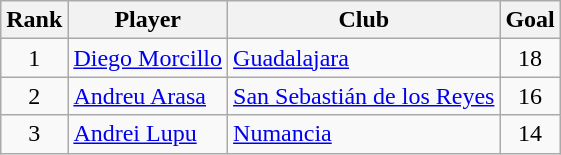<table class="wikitable">
<tr>
<th>Rank</th>
<th>Player</th>
<th>Club</th>
<th>Goal</th>
</tr>
<tr>
<td align="center">1</td>
<td> <a href='#'>Diego Morcillo</a></td>
<td><a href='#'>Guadalajara</a></td>
<td align="center">18</td>
</tr>
<tr>
<td align="center">2</td>
<td> <a href='#'>Andreu Arasa</a></td>
<td><a href='#'>San Sebastián de los Reyes</a></td>
<td align="center">16</td>
</tr>
<tr>
<td align="center">3</td>
<td> <a href='#'>Andrei Lupu</a></td>
<td><a href='#'>Numancia</a></td>
<td align="center">14</td>
</tr>
</table>
